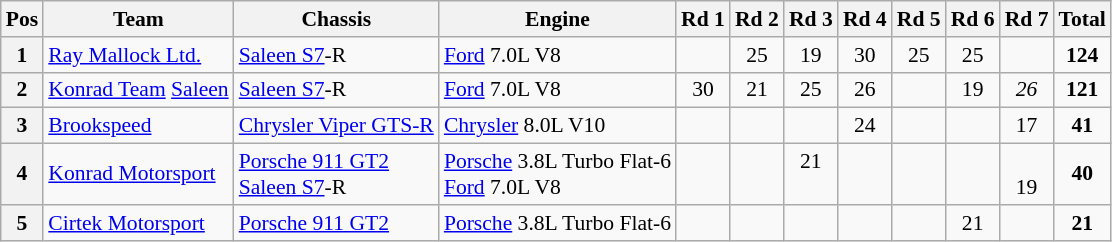<table class="wikitable" style="font-size: 90%;">
<tr>
<th>Pos</th>
<th>Team</th>
<th>Chassis</th>
<th>Engine</th>
<th>Rd 1</th>
<th>Rd 2</th>
<th>Rd 3</th>
<th>Rd 4</th>
<th>Rd 5</th>
<th>Rd 6</th>
<th>Rd 7</th>
<th>Total</th>
</tr>
<tr>
<th>1</th>
<td> <a href='#'>Ray Mallock Ltd.</a></td>
<td><a href='#'>Saleen S7</a>-R</td>
<td><a href='#'>Ford</a> 7.0L V8</td>
<td></td>
<td align=center>25</td>
<td align=center>19</td>
<td align=center>30</td>
<td align=center>25</td>
<td align=center>25</td>
<td></td>
<td align=center><strong>124</strong></td>
</tr>
<tr>
<th>2</th>
<td> <a href='#'>Konrad Team</a> <a href='#'>Saleen</a></td>
<td><a href='#'>Saleen S7</a>-R</td>
<td><a href='#'>Ford</a> 7.0L V8</td>
<td align=center>30</td>
<td align=center>21</td>
<td align=center>25</td>
<td align=center>26</td>
<td></td>
<td align=center>19</td>
<td align=center><em>26</em></td>
<td align=center><strong>121</strong></td>
</tr>
<tr>
<th>3</th>
<td> <a href='#'>Brookspeed</a></td>
<td><a href='#'>Chrysler Viper GTS-R</a></td>
<td><a href='#'>Chrysler</a> 8.0L V10</td>
<td></td>
<td></td>
<td></td>
<td align=center>24</td>
<td></td>
<td></td>
<td align=center>17</td>
<td align=center><strong>41</strong></td>
</tr>
<tr>
<th>4</th>
<td> <a href='#'>Konrad Motorsport</a></td>
<td><a href='#'>Porsche 911 GT2</a><br><a href='#'>Saleen S7</a>-R</td>
<td><a href='#'>Porsche</a> 3.8L Turbo Flat-6<br><a href='#'>Ford</a> 7.0L V8</td>
<td></td>
<td></td>
<td align=center>21<br><br></td>
<td></td>
<td></td>
<td></td>
<td align=center><br>19</td>
<td align=center><strong>40</strong></td>
</tr>
<tr>
<th>5</th>
<td> <a href='#'>Cirtek Motorsport</a></td>
<td><a href='#'>Porsche 911 GT2</a></td>
<td><a href='#'>Porsche</a> 3.8L Turbo Flat-6</td>
<td></td>
<td></td>
<td></td>
<td></td>
<td></td>
<td align=center>21</td>
<td></td>
<td align=center><strong>21</strong></td>
</tr>
</table>
